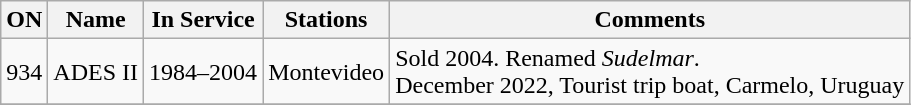<table class="wikitable">
<tr>
<th>ON</th>
<th>Name</th>
<th>In Service</th>
<th>Stations</th>
<th>Comments</th>
</tr>
<tr>
<td>934</td>
<td>ADES II</td>
<td>1984–2004</td>
<td>Montevideo</td>
<td>Sold 2004. Renamed <em>Sudelmar</em>.<br>December 2022, Tourist trip boat, Carmelo, Uruguay</td>
</tr>
<tr>
</tr>
</table>
